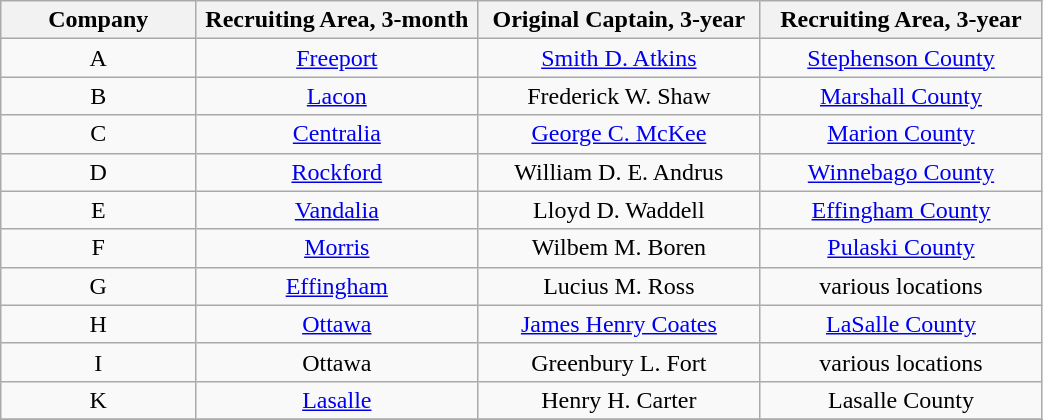<table class="wikitable" style="text-align:center; width:55%;">
<tr>
<th width=10%>Company</th>
<th width=15%>Recruiting Area, 3-month</th>
<th width=15%>Original Captain, 3-year</th>
<th width=15%>Recruiting Area, 3-year</th>
</tr>
<tr>
<td rowspan=1>A</td>
<td><a href='#'>Freeport</a></td>
<td><a href='#'>Smith D. Atkins</a></td>
<td><a href='#'>Stephenson County</a></td>
</tr>
<tr>
<td rowspan=1>B</td>
<td><a href='#'>Lacon</a></td>
<td>Frederick W. Shaw</td>
<td><a href='#'>Marshall County</a></td>
</tr>
<tr>
<td rowspan=1>C</td>
<td><a href='#'>Centralia</a></td>
<td><a href='#'>George C. McKee</a></td>
<td><a href='#'>Marion County</a></td>
</tr>
<tr>
<td rowspan=1>D</td>
<td><a href='#'>Rockford</a></td>
<td>William D. E. Andrus</td>
<td><a href='#'>Winnebago County</a></td>
</tr>
<tr>
<td rowspan=1>E</td>
<td><a href='#'>Vandalia</a></td>
<td>Lloyd D. Waddell</td>
<td><a href='#'>Effingham County</a></td>
</tr>
<tr>
<td rowspan=1>F</td>
<td><a href='#'>Morris</a></td>
<td>Wilbem M. Boren</td>
<td><a href='#'>Pulaski County</a></td>
</tr>
<tr>
<td rowspan=1>G</td>
<td><a href='#'>Effingham</a></td>
<td>Lucius M. Ross</td>
<td>various locations</td>
</tr>
<tr>
<td rowspan=1>H</td>
<td><a href='#'>Ottawa</a></td>
<td><a href='#'>James Henry Coates</a></td>
<td><a href='#'>LaSalle County</a></td>
</tr>
<tr>
<td rowspan=1>I</td>
<td>Ottawa</td>
<td>Greenbury L. Fort</td>
<td>various locations</td>
</tr>
<tr>
<td rowspan=1>K</td>
<td><a href='#'>Lasalle</a></td>
<td>Henry H. Carter</td>
<td>Lasalle County</td>
</tr>
<tr>
</tr>
</table>
